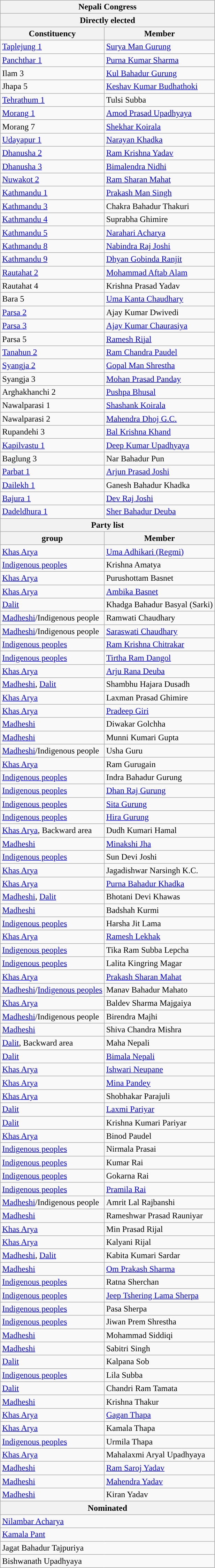<table role="presentation" class="wikitable mw-collapsible mw-collapsed">
<tr>
<th colspan="2" style="width: 300pt; background: ">Nepali Congress</th>
</tr>
<tr>
<th colspan="2">Directly elected</th>
</tr>
<tr>
<th>Constituency</th>
<th>Member</th>
</tr>
<tr>
<td><a href='#'>Taplejung 1</a></td>
<td><a href='#'>Surya Man Gurung</a></td>
</tr>
<tr>
<td><a href='#'>Panchthar 1</a></td>
<td><a href='#'>Purna Kumar Sharma</a></td>
</tr>
<tr>
<td>Ilam 3</td>
<td><a href='#'>Kul Bahadur Gurung</a></td>
</tr>
<tr>
<td>Jhapa 5</td>
<td><a href='#'>Keshav Kumar Budhathoki</a></td>
</tr>
<tr>
<td><a href='#'>Tehrathum 1</a></td>
<td>Tulsi Subba</td>
</tr>
<tr>
<td><a href='#'>Morang 1</a></td>
<td><a href='#'>Amod Prasad Upadhyaya</a></td>
</tr>
<tr>
<td>Morang 7</td>
<td><a href='#'>Shekhar Koirala</a></td>
</tr>
<tr>
<td><a href='#'>Udayapur 1</a></td>
<td><a href='#'>Narayan Khadka</a></td>
</tr>
<tr>
<td><a href='#'>Dhanusha 2</a></td>
<td><a href='#'>Ram Krishna Yadav</a></td>
</tr>
<tr>
<td><a href='#'>Dhanusha 3</a></td>
<td><a href='#'>Bimalendra Nidhi</a></td>
</tr>
<tr>
<td><a href='#'>Nuwakot 2</a></td>
<td><a href='#'>Ram Sharan Mahat</a></td>
</tr>
<tr>
<td><a href='#'>Kathmandu 1</a></td>
<td><a href='#'>Prakash Man Singh</a></td>
</tr>
<tr>
<td><a href='#'>Kathmandu 3</a></td>
<td>Chakra Bahadur Thakuri</td>
</tr>
<tr>
<td><a href='#'>Kathmandu 4</a></td>
<td>Suprabha Ghimire</td>
</tr>
<tr>
<td><a href='#'>Kathmandu 5</a></td>
<td><a href='#'>Narahari Acharya</a></td>
</tr>
<tr>
<td><a href='#'>Kathmandu 8</a></td>
<td><a href='#'>Nabindra Raj Joshi</a></td>
</tr>
<tr>
<td><a href='#'>Kathmandu 9</a></td>
<td><a href='#'>Dhyan Gobinda Ranjit</a></td>
</tr>
<tr>
<td><a href='#'>Rautahat 2</a></td>
<td><a href='#'>Mohammad Aftab Alam</a></td>
</tr>
<tr>
<td>Rautahat 4</td>
<td>Krishna Prasad Yadav</td>
</tr>
<tr>
<td>Bara 5</td>
<td><a href='#'>Uma Kanta Chaudhary</a></td>
</tr>
<tr>
<td><a href='#'>Parsa 2</a></td>
<td>Ajay Kumar Dwivedi</td>
</tr>
<tr>
<td><a href='#'>Parsa 3</a></td>
<td><a href='#'>Ajay Kumar Chaurasiya</a></td>
</tr>
<tr>
<td>Parsa 5</td>
<td><a href='#'>Ramesh Rijal</a></td>
</tr>
<tr>
<td><a href='#'>Tanahun 2</a></td>
<td><a href='#'>Ram Chandra Paudel</a></td>
</tr>
<tr>
<td><a href='#'>Syangja 2</a></td>
<td><a href='#'>Gopal Man Shrestha</a></td>
</tr>
<tr>
<td>Syangja 3</td>
<td><a href='#'>Mohan Prasad Panday</a></td>
</tr>
<tr>
<td>Arghakhanchi 2</td>
<td><a href='#'>Pushpa Bhusal</a></td>
</tr>
<tr>
<td>Nawalparasi 1</td>
<td><a href='#'>Shashank Koirala</a></td>
</tr>
<tr>
<td>Nawalparasi 2</td>
<td><a href='#'>Mahendra Dhoj G.C.</a></td>
</tr>
<tr>
<td>Rupandehi 3</td>
<td><a href='#'>Bal Krishna Khand</a></td>
</tr>
<tr>
<td><a href='#'>Kapilvastu 1</a></td>
<td><a href='#'>Deep Kumar Upadhyaya</a></td>
</tr>
<tr>
<td>Baglung 3</td>
<td>Nar Bahadur Pun</td>
</tr>
<tr>
<td><a href='#'>Parbat 1</a></td>
<td><a href='#'>Arjun Prasad Joshi</a></td>
</tr>
<tr>
<td><a href='#'>Dailekh 1</a></td>
<td>Ganesh Bahadur Khadka</td>
</tr>
<tr>
<td><a href='#'>Bajura 1</a></td>
<td><a href='#'>Dev Raj Joshi</a></td>
</tr>
<tr>
<td><a href='#'>Dadeldhura 1</a></td>
<td><a href='#'>Sher Bahadur Deuba</a></td>
</tr>
<tr>
<th colspan="2">Party list</th>
</tr>
<tr>
<th> group</th>
<th>Member</th>
</tr>
<tr>
<td><a href='#'>Khas Arya</a></td>
<td><a href='#'>Uma Adhikari (Regmi)</a></td>
</tr>
<tr>
<td><a href='#'>Indigenous peoples</a></td>
<td>Krishna Amatya</td>
</tr>
<tr>
<td><a href='#'>Khas Arya</a></td>
<td>Purushottam Basnet</td>
</tr>
<tr>
<td><a href='#'>Khas Arya</a></td>
<td><a href='#'>Ambika Basnet</a></td>
</tr>
<tr>
<td><a href='#'>Dalit</a></td>
<td>Khadga Bahadur Basyal (Sarki)</td>
</tr>
<tr>
<td><a href='#'>Madheshi</a>/Indigenous people</td>
<td>Ramwati Chaudhary</td>
</tr>
<tr>
<td><a href='#'>Madheshi</a>/Indigenous people</td>
<td><a href='#'>Saraswati Chaudhary</a></td>
</tr>
<tr>
<td><a href='#'>Indigenous peoples</a></td>
<td><a href='#'>Ram Krishna Chitrakar</a></td>
</tr>
<tr>
<td><a href='#'>Indigenous peoples</a></td>
<td><a href='#'>Tirtha Ram Dangol</a></td>
</tr>
<tr>
<td><a href='#'>Khas Arya</a></td>
<td><a href='#'>Arju Rana Deuba</a></td>
</tr>
<tr>
<td><a href='#'>Madheshi</a>, <a href='#'>Dalit</a></td>
<td>Shambhu Hajara Dusadh</td>
</tr>
<tr>
<td><a href='#'>Khas Arya</a></td>
<td>Laxman Prasad Ghimire</td>
</tr>
<tr>
<td><a href='#'>Khas Arya</a></td>
<td><a href='#'>Pradeep Giri</a></td>
</tr>
<tr>
<td><a href='#'>Madheshi</a></td>
<td>Diwakar Golchha</td>
</tr>
<tr>
<td><a href='#'>Madheshi</a></td>
<td>Munni Kumari Gupta</td>
</tr>
<tr>
<td><a href='#'>Madheshi</a>/Indigenous people</td>
<td>Usha Guru</td>
</tr>
<tr>
<td><a href='#'>Khas Arya</a></td>
<td>Ram Gurugain</td>
</tr>
<tr>
<td><a href='#'>Indigenous peoples</a></td>
<td>Indra Bahadur Gurung</td>
</tr>
<tr>
<td><a href='#'>Indigenous peoples</a></td>
<td><a href='#'>Dhan Raj Gurung</a></td>
</tr>
<tr>
<td><a href='#'>Indigenous peoples</a></td>
<td><a href='#'>Sita Gurung</a></td>
</tr>
<tr>
<td><a href='#'>Indigenous peoples</a></td>
<td><a href='#'>Hira Gurung</a></td>
</tr>
<tr>
<td><a href='#'>Khas Arya</a>, Backward area</td>
<td>Dudh Kumari Hamal</td>
</tr>
<tr>
<td><a href='#'>Madheshi</a></td>
<td><a href='#'>Minakshi Jha</a></td>
</tr>
<tr>
<td><a href='#'>Indigenous peoples</a></td>
<td>Sun Devi Joshi</td>
</tr>
<tr>
<td><a href='#'>Khas Arya</a></td>
<td>Jagadishwar Narsingh K.C.</td>
</tr>
<tr>
<td><a href='#'>Khas Arya</a></td>
<td><a href='#'>Purna Bahadur Khadka</a></td>
</tr>
<tr>
<td><a href='#'>Madheshi</a>, <a href='#'>Dalit</a></td>
<td>Bhotani Devi Khawas</td>
</tr>
<tr>
<td><a href='#'>Madheshi</a></td>
<td>Badshah Kurmi</td>
</tr>
<tr>
<td><a href='#'>Indigenous peoples</a></td>
<td>Harsha Jit Lama</td>
</tr>
<tr>
<td><a href='#'>Khas Arya</a></td>
<td><a href='#'>Ramesh Lekhak</a></td>
</tr>
<tr>
<td><a href='#'>Indigenous peoples</a></td>
<td>Tika Ram Subba Lepcha</td>
</tr>
<tr>
<td><a href='#'>Indigenous peoples</a></td>
<td>Lalita Kingring Magar</td>
</tr>
<tr>
<td><a href='#'>Khas Arya</a></td>
<td><a href='#'>Prakash Sharan Mahat</a></td>
</tr>
<tr>
<td><a href='#'>Madheshi</a>/<a href='#'>Indigenous peoples</a></td>
<td>Manav Bahadur Mahato</td>
</tr>
<tr>
<td><a href='#'>Khas Arya</a></td>
<td>Baldev Sharma Majgaiya</td>
</tr>
<tr>
<td><a href='#'>Madheshi</a>/Indigenous people</td>
<td>Birendra Majhi</td>
</tr>
<tr>
<td><a href='#'>Madheshi</a></td>
<td>Shiva Chandra Mishra</td>
</tr>
<tr>
<td><a href='#'>Dalit</a>, Backward area</td>
<td>Maha Nepali</td>
</tr>
<tr>
<td><a href='#'>Dalit</a></td>
<td><a href='#'>Bimala Nepali</a></td>
</tr>
<tr>
<td><a href='#'>Khas Arya</a></td>
<td><a href='#'>Ishwari Neupane</a></td>
</tr>
<tr>
<td><a href='#'>Khas Arya</a></td>
<td><a href='#'>Mina Pandey</a></td>
</tr>
<tr>
<td><a href='#'>Khas Arya</a></td>
<td>Shobhakar Parajuli</td>
</tr>
<tr>
<td><a href='#'>Dalit</a></td>
<td><a href='#'>Laxmi Pariyar</a></td>
</tr>
<tr>
<td><a href='#'>Dalit</a></td>
<td>Krishna Kumari Pariyar</td>
</tr>
<tr>
<td><a href='#'>Khas Arya</a></td>
<td>Binod Paudel</td>
</tr>
<tr>
<td><a href='#'>Indigenous peoples</a></td>
<td>Nirmala Prasai</td>
</tr>
<tr>
<td><a href='#'>Indigenous peoples</a></td>
<td>Kumar Rai</td>
</tr>
<tr>
<td><a href='#'>Indigenous peoples</a></td>
<td>Gokarna Rai</td>
</tr>
<tr>
<td><a href='#'>Indigenous peoples</a></td>
<td><a href='#'>Pramila Rai</a></td>
</tr>
<tr>
<td><a href='#'>Madheshi</a>/Indigenous people</td>
<td>Amrit Lal Rajbanshi</td>
</tr>
<tr>
<td><a href='#'>Madheshi</a></td>
<td>Rameshwar Prasad Rauniyar</td>
</tr>
<tr>
<td><a href='#'>Khas Arya</a></td>
<td>Min Prasad Rijal</td>
</tr>
<tr>
<td><a href='#'>Khas Arya</a></td>
<td>Kalyani Rijal</td>
</tr>
<tr>
<td><a href='#'>Madheshi</a>, <a href='#'>Dalit</a></td>
<td>Kabita Kumari Sardar</td>
</tr>
<tr>
<td><a href='#'>Madheshi</a></td>
<td><a href='#'>Om Prakash Sharma</a></td>
</tr>
<tr>
<td><a href='#'>Indigenous peoples</a></td>
<td>Ratna Sherchan</td>
</tr>
<tr>
<td><a href='#'>Indigenous peoples</a></td>
<td><a href='#'>Jeep Tshering Lama Sherpa</a></td>
</tr>
<tr>
<td><a href='#'>Indigenous peoples</a></td>
<td>Pasa Sherpa</td>
</tr>
<tr>
<td><a href='#'>Indigenous peoples</a></td>
<td>Jiwan Prem Shrestha</td>
</tr>
<tr>
<td><a href='#'>Madheshi</a></td>
<td>Mohammad Siddiqi</td>
</tr>
<tr>
<td><a href='#'>Madheshi</a></td>
<td>Sabitri Singh</td>
</tr>
<tr>
<td><a href='#'>Dalit</a></td>
<td>Kalpana Sob</td>
</tr>
<tr>
<td><a href='#'>Indigenous peoples</a></td>
<td>Lila Subba</td>
</tr>
<tr>
<td><a href='#'>Dalit</a></td>
<td>Chandri Ram Tamata</td>
</tr>
<tr>
<td><a href='#'>Madheshi</a></td>
<td>Krishna Thakur</td>
</tr>
<tr>
<td><a href='#'>Khas Arya</a></td>
<td><a href='#'>Gagan Thapa</a></td>
</tr>
<tr>
<td><a href='#'>Khas Arya</a></td>
<td>Kamala Thapa</td>
</tr>
<tr>
<td><a href='#'>Indigenous peoples</a></td>
<td>Urmila Thapa</td>
</tr>
<tr>
<td><a href='#'>Khas Arya</a></td>
<td>Mahalaxmi Aryal Upadhyaya</td>
</tr>
<tr>
<td><a href='#'>Madheshi</a></td>
<td><a href='#'>Ram Saroj Yadav</a></td>
</tr>
<tr>
<td><a href='#'>Madheshi</a></td>
<td><a href='#'>Mahendra Yadav</a></td>
</tr>
<tr>
<td><a href='#'>Madheshi</a></td>
<td>Kiran Yadav</td>
</tr>
<tr>
<th colspan="2">Nominated</th>
</tr>
<tr>
<td colspan="2"><a href='#'>Nilambar Acharya</a></td>
</tr>
<tr>
<td colspan="2"><a href='#'>Kamala Pant</a></td>
</tr>
<tr>
<td colspan="2">Jagat Bahadur Tajpuriya</td>
</tr>
<tr>
<td colspan="2">Bishwanath Upadhyaya</td>
</tr>
</table>
